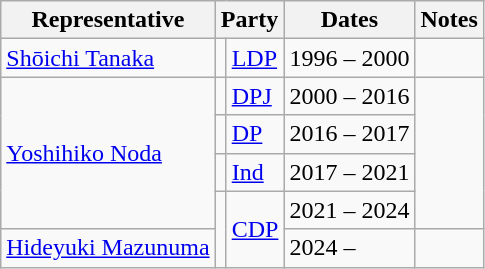<table class=wikitable>
<tr valign=bottom>
<th>Representative</th>
<th colspan="2">Party</th>
<th>Dates</th>
<th>Notes</th>
</tr>
<tr>
<td><a href='#'>Shōichi Tanaka</a></td>
<td bgcolor=></td>
<td><a href='#'>LDP</a></td>
<td>1996 – 2000</td>
<td></td>
</tr>
<tr>
<td rowspan="4"><a href='#'>Yoshihiko Noda</a></td>
<td bgcolor=></td>
<td><a href='#'>DPJ</a></td>
<td>2000 – 2016</td>
<td rowspan="4"></td>
</tr>
<tr>
<td bgcolor=></td>
<td><a href='#'>DP</a></td>
<td>2016 – 2017</td>
</tr>
<tr>
<td bgcolor=></td>
<td><a href='#'>Ind</a></td>
<td>2017 – 2021</td>
</tr>
<tr>
<td rowspan="2" bgcolor=></td>
<td rowspan="2"><a href='#'>CDP</a></td>
<td>2021 – 2024</td>
</tr>
<tr>
<td><a href='#'>Hideyuki Mazunuma</a></td>
<td>2024 –</td>
<td></td>
</tr>
</table>
